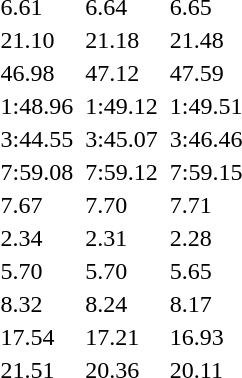<table>
<tr>
<td></td>
<td></td>
<td>6.61</td>
<td></td>
<td>6.64</td>
<td></td>
<td>6.65</td>
</tr>
<tr>
<td></td>
<td></td>
<td>21.10</td>
<td></td>
<td>21.18</td>
<td></td>
<td>21.48</td>
</tr>
<tr>
<td></td>
<td></td>
<td>46.98</td>
<td></td>
<td>47.12</td>
<td></td>
<td>47.59</td>
</tr>
<tr>
<td></td>
<td></td>
<td>1:48.96</td>
<td></td>
<td>1:49.12</td>
<td></td>
<td>1:49.51</td>
</tr>
<tr>
<td></td>
<td></td>
<td>3:44.55</td>
<td></td>
<td>3:45.07</td>
<td></td>
<td>3:46.46</td>
</tr>
<tr>
<td></td>
<td></td>
<td>7:59.08</td>
<td></td>
<td>7:59.12</td>
<td></td>
<td>7:59.15</td>
</tr>
<tr>
<td></td>
<td></td>
<td>7.67</td>
<td></td>
<td>7.70</td>
<td></td>
<td>7.71</td>
</tr>
<tr>
<td></td>
<td></td>
<td>2.34</td>
<td></td>
<td>2.31</td>
<td><br></td>
<td>2.28</td>
</tr>
<tr>
<td></td>
<td></td>
<td>5.70</td>
<td></td>
<td>5.70</td>
<td></td>
<td>5.65</td>
</tr>
<tr>
<td></td>
<td></td>
<td>8.32 </td>
<td></td>
<td>8.24 </td>
<td></td>
<td>8.17</td>
</tr>
<tr>
<td></td>
<td></td>
<td>17.54 </td>
<td></td>
<td>17.21</td>
<td></td>
<td>16.93</td>
</tr>
<tr>
<td></td>
<td></td>
<td>21.51</td>
<td></td>
<td>20.36</td>
<td></td>
<td>20.11</td>
</tr>
</table>
